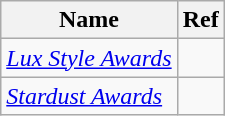<table class="wikitable">
<tr>
<th>Name</th>
<th>Ref</th>
</tr>
<tr>
<td><em><a href='#'>Lux Style Awards</a></em></td>
<td></td>
</tr>
<tr>
<td><em><a href='#'>Stardust Awards</a></em></td>
<td></td>
</tr>
</table>
